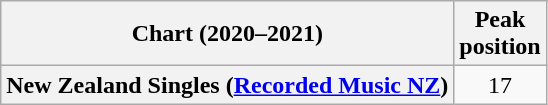<table class="wikitable plainrowheaders" style="text-align:center">
<tr>
<th scope="col">Chart (2020–2021)</th>
<th scope="col">Peak<br>position</th>
</tr>
<tr>
<th scope="row">New Zealand Singles (<a href='#'>Recorded Music NZ</a>)</th>
<td>17</td>
</tr>
</table>
